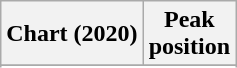<table class="wikitable sortable plainrowheaders" style="text-align:center">
<tr>
<th scope="col">Chart (2020)</th>
<th scope="col">Peak<br>position</th>
</tr>
<tr>
</tr>
<tr>
</tr>
<tr>
</tr>
<tr>
</tr>
</table>
